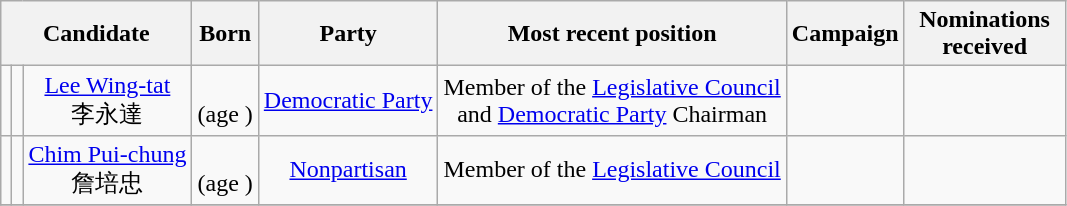<table class="wikitable sortable" style="text-align:center;">
<tr>
<th colspan=3>Candidate</th>
<th>Born</th>
<th>Party</th>
<th>Most recent position</th>
<th>Campaign</th>
<th width=100px>Nominations<br>received</th>
</tr>
<tr>
<td bgcolor=></td>
<td></td>
<td><a href='#'>Lee Wing-tat</a><br>李永達</td>
<td><br>(age )</td>
<td><a href='#'>Democratic Party</a><br></td>
<td>Member of the <a href='#'>Legislative Council</a><br>and <a href='#'>Democratic Party</a> Chairman<br></td>
<td></td>
<td></td>
</tr>
<tr>
<td bgcolor=></td>
<td></td>
<td><a href='#'>Chim Pui-chung</a><br>詹培忠</td>
<td><br>(age )</td>
<td><a href='#'>Nonpartisan</a><br></td>
<td>Member of the <a href='#'>Legislative Council</a><br></td>
<td></td>
<td></td>
</tr>
<tr>
</tr>
</table>
